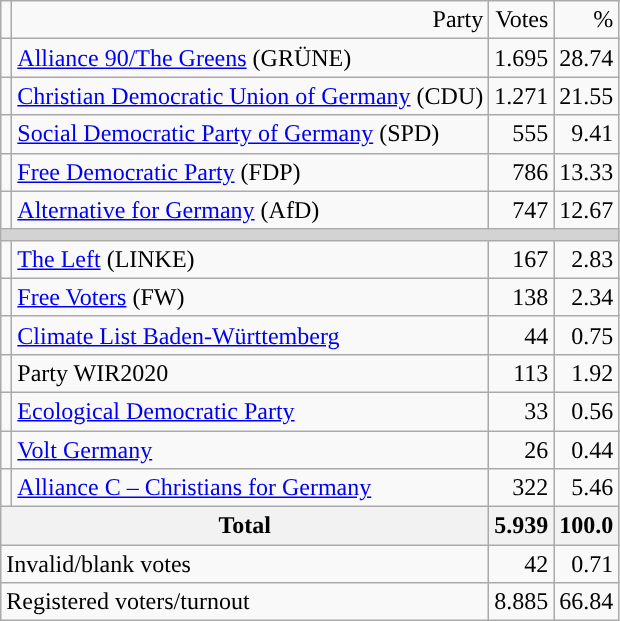<table class="wikitable" style="text-align:right">
<tr>
<td></td>
<td>Party</td>
<td>Votes</td>
<td>%</td>
</tr>
<tr>
<td></td>
<td align="left"><a href='#'>Alliance 90/The Greens</a> (GRÜNE)</td>
<td>1.695</td>
<td>28.74</td>
</tr>
<tr>
<td></td>
<td align="left"><a href='#'>Christian Democratic Union of Germany</a> (CDU)</td>
<td>1.271</td>
<td>21.55</td>
</tr>
<tr>
<td></td>
<td align="left"><a href='#'>Social Democratic Party of Germany</a> (SPD)</td>
<td>555</td>
<td>9.41</td>
</tr>
<tr>
<td></td>
<td align="left"><a href='#'>Free Democratic Party</a> (FDP)</td>
<td>786</td>
<td>13.33</td>
</tr>
<tr>
<td></td>
<td align="left"><a href='#'>Alternative for Germany</a> (AfD)</td>
<td>747</td>
<td>12.67</td>
</tr>
<tr>
<td colspan="4" bgcolor="lightgrey"></td>
</tr>
<tr>
<td></td>
<td align="left"><a href='#'>The Left</a> (LINKE)</td>
<td>167</td>
<td>2.83</td>
</tr>
<tr>
<td></td>
<td align="left"><a href='#'>Free Voters</a> (FW)</td>
<td>138</td>
<td>2.34</td>
</tr>
<tr>
<td></td>
<td align="left"><a href='#'>Climate List Baden-Württemberg</a></td>
<td>44</td>
<td>0.75</td>
</tr>
<tr>
<td></td>
<td align="left">Party WIR2020</td>
<td>113</td>
<td>1.92</td>
</tr>
<tr>
<td></td>
<td align="left"><a href='#'>Ecological Democratic Party</a></td>
<td>33</td>
<td>0.56</td>
</tr>
<tr>
<td></td>
<td align="left"><a href='#'>Volt Germany</a></td>
<td>26</td>
<td>0.44</td>
</tr>
<tr>
<td></td>
<td align="left"><a href='#'>Alliance C – Christians for Germany</a></td>
<td>322</td>
<td>5.46</td>
</tr>
<tr>
<th colspan="2">Total</th>
<th>5.939</th>
<th>100.0</th>
</tr>
<tr>
<td colspan="2" align="left">Invalid/blank votes</td>
<td>42</td>
<td>0.71</td>
</tr>
<tr>
<td colspan="2" align="left">Registered voters/turnout</td>
<td>8.885</td>
<td>66.84</td>
</tr>
</table>
